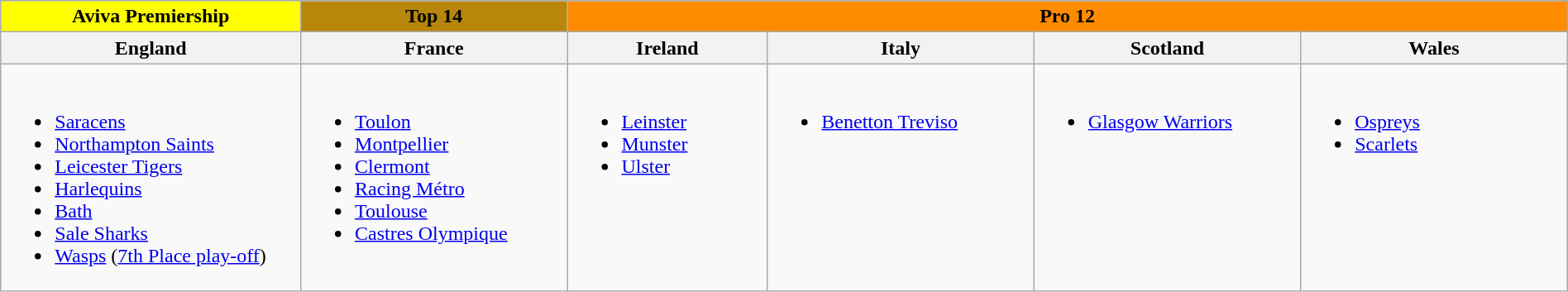<table class="wikitable" style="width:100%;">
<tr>
<th style="background: #ffff00;">Aviva Premiership</th>
<th style="background: #b8860b;">Top 14</th>
<th colspan="4" style="background: #ff8c00;">Pro 12</th>
</tr>
<tr>
<th width=18%> England</th>
<th width=16%> France</th>
<th width=12%> Ireland</th>
<th width=16%> Italy</th>
<th width=16%> Scotland</th>
<th width=16%> Wales</th>
</tr>
<tr valign=top>
<td><br><ul><li><a href='#'>Saracens</a></li><li><a href='#'>Northampton Saints</a></li><li><a href='#'>Leicester Tigers</a></li><li><a href='#'>Harlequins</a></li><li><a href='#'>Bath</a></li><li><a href='#'>Sale Sharks</a></li><li><a href='#'>Wasps</a> (<a href='#'>7th Place play-off</a>)</li></ul></td>
<td><br><ul><li><a href='#'>Toulon</a></li><li><a href='#'>Montpellier</a></li><li><a href='#'>Clermont</a></li><li><a href='#'>Racing Métro</a></li><li><a href='#'>Toulouse</a></li><li><a href='#'>Castres Olympique</a></li></ul></td>
<td><br><ul><li><a href='#'>Leinster</a></li><li><a href='#'>Munster</a></li><li><a href='#'>Ulster</a></li></ul></td>
<td><br><ul><li><a href='#'>Benetton Treviso</a></li></ul></td>
<td><br><ul><li><a href='#'>Glasgow Warriors</a></li></ul></td>
<td><br><ul><li><a href='#'>Ospreys</a></li><li><a href='#'>Scarlets</a></li></ul></td>
</tr>
</table>
